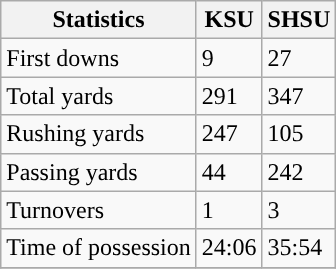<table class="wikitable" style="float: left;">
<tr>
<th>Statistics</th>
<th>KSU</th>
<th>SHSU</th>
</tr>
<tr>
<td>First downs</td>
<td>9</td>
<td>27</td>
</tr>
<tr>
<td>Total yards</td>
<td>291</td>
<td>347</td>
</tr>
<tr>
<td>Rushing yards</td>
<td>247</td>
<td>105</td>
</tr>
<tr>
<td>Passing yards</td>
<td>44</td>
<td>242</td>
</tr>
<tr>
<td>Turnovers</td>
<td>1</td>
<td>3</td>
</tr>
<tr>
<td>Time of possession</td>
<td>24:06</td>
<td>35:54</td>
</tr>
<tr>
</tr>
</table>
